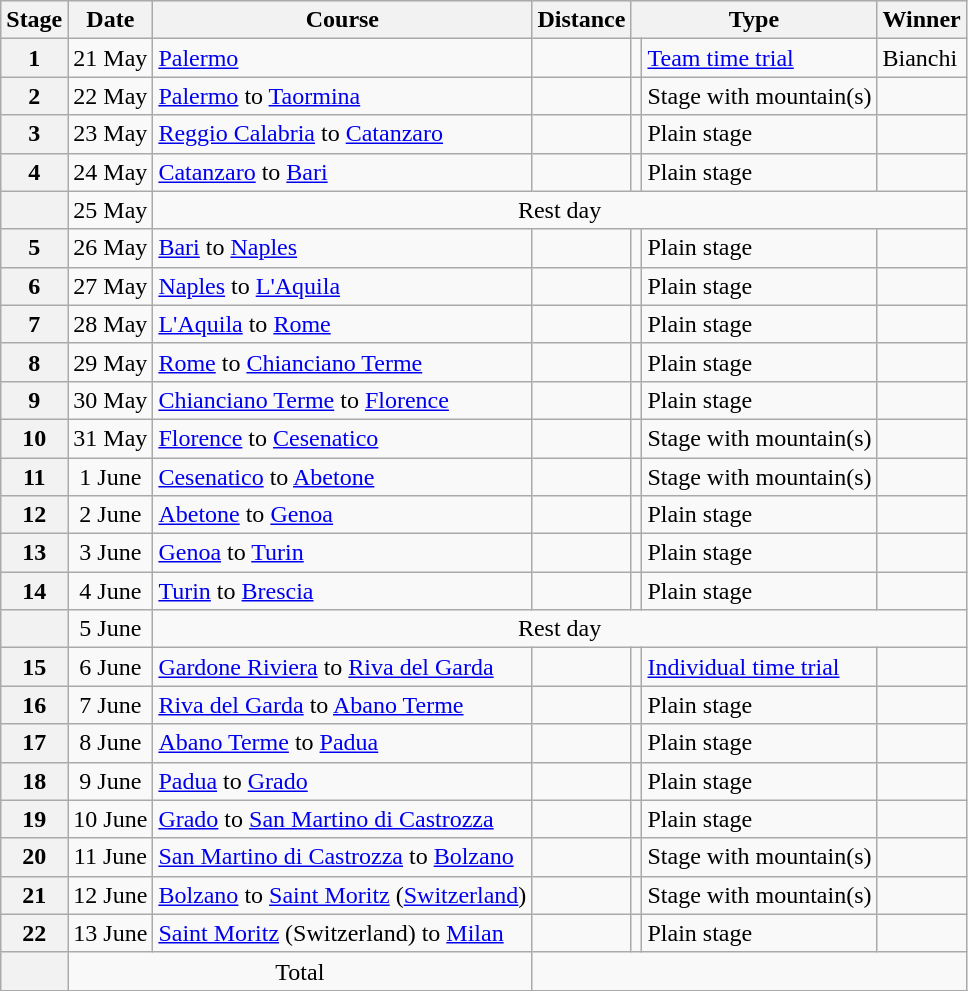<table class="wikitable">
<tr style="background:#efefef;">
<th>Stage</th>
<th>Date</th>
<th>Course</th>
<th>Distance</th>
<th colspan="2">Type</th>
<th>Winner</th>
</tr>
<tr>
<th style="text-align:center">1</th>
<td style="text-align:center;">21 May</td>
<td><a href='#'>Palermo</a></td>
<td style="text-align:center;"></td>
<td style="text-align:center;"></td>
<td><a href='#'>Team time trial</a></td>
<td>Bianchi</td>
</tr>
<tr>
<th style="text-align:center">2</th>
<td style="text-align:center;">22 May</td>
<td><a href='#'>Palermo</a> to <a href='#'>Taormina</a></td>
<td style="text-align:center;"></td>
<td style="text-align:center;"></td>
<td>Stage with mountain(s)</td>
<td></td>
</tr>
<tr>
<th style="text-align:center">3</th>
<td style="text-align:center;">23 May</td>
<td><a href='#'>Reggio Calabria</a> to <a href='#'>Catanzaro</a></td>
<td style="text-align:center;"></td>
<td style="text-align:center;"></td>
<td>Plain stage</td>
<td></td>
</tr>
<tr>
<th style="text-align:center">4</th>
<td style="text-align:center;">24 May</td>
<td><a href='#'>Catanzaro</a> to <a href='#'>Bari</a></td>
<td style="text-align:center;"></td>
<td style="text-align:center;"></td>
<td>Plain stage</td>
<td></td>
</tr>
<tr>
<th></th>
<td align="center">25 May</td>
<td colspan="5" align=center>Rest day</td>
</tr>
<tr>
<th style="text-align:center">5</th>
<td style="text-align:center;">26 May</td>
<td><a href='#'>Bari</a> to <a href='#'>Naples</a></td>
<td style="text-align:center;"></td>
<td style="text-align:center;"></td>
<td>Plain stage</td>
<td></td>
</tr>
<tr>
<th style="text-align:center">6</th>
<td style="text-align:center;">27 May</td>
<td><a href='#'>Naples</a> to <a href='#'>L'Aquila</a></td>
<td style="text-align:center;"></td>
<td style="text-align:center;"></td>
<td>Plain stage</td>
<td></td>
</tr>
<tr>
<th style="text-align:center">7</th>
<td style="text-align:center;">28 May</td>
<td><a href='#'>L'Aquila</a> to <a href='#'>Rome</a></td>
<td style="text-align:center;"></td>
<td style="text-align:center;"></td>
<td>Plain stage</td>
<td></td>
</tr>
<tr>
<th style="text-align:center">8</th>
<td style="text-align:center;">29 May</td>
<td><a href='#'>Rome</a> to <a href='#'>Chianciano Terme</a></td>
<td style="text-align:center;"></td>
<td style="text-align:center;"></td>
<td>Plain stage</td>
<td></td>
</tr>
<tr>
<th style="text-align:center">9</th>
<td style="text-align:center;">30 May</td>
<td><a href='#'>Chianciano Terme</a> to <a href='#'>Florence</a></td>
<td style="text-align:center;"></td>
<td style="text-align:center;"></td>
<td>Plain stage</td>
<td></td>
</tr>
<tr>
<th style="text-align:center">10</th>
<td style="text-align:center;">31 May</td>
<td><a href='#'>Florence</a> to <a href='#'>Cesenatico</a></td>
<td style="text-align:center;"></td>
<td style="text-align:center;"></td>
<td>Stage with mountain(s)</td>
<td></td>
</tr>
<tr>
<th style="text-align:center">11</th>
<td style="text-align:center;">1 June</td>
<td><a href='#'>Cesenatico</a> to <a href='#'>Abetone</a></td>
<td style="text-align:center;"></td>
<td style="text-align:center;"></td>
<td>Stage with mountain(s)</td>
<td></td>
</tr>
<tr>
<th style="text-align:center">12</th>
<td style="text-align:center;">2 June</td>
<td><a href='#'>Abetone</a> to <a href='#'>Genoa</a></td>
<td style="text-align:center;"></td>
<td style="text-align:center;"></td>
<td>Plain stage</td>
<td></td>
</tr>
<tr>
<th style="text-align:center">13</th>
<td style="text-align:center;">3 June</td>
<td><a href='#'>Genoa</a> to <a href='#'>Turin</a></td>
<td style="text-align:center;"></td>
<td style="text-align:center;"></td>
<td>Plain stage</td>
<td></td>
</tr>
<tr>
<th style="text-align:center">14</th>
<td style="text-align:center;">4 June</td>
<td><a href='#'>Turin</a> to <a href='#'>Brescia</a></td>
<td style="text-align:center;"></td>
<td style="text-align:center;"></td>
<td>Plain stage</td>
<td></td>
</tr>
<tr>
<th></th>
<td align="center">5 June</td>
<td colspan="5" align=center>Rest day</td>
</tr>
<tr>
<th style="text-align:center">15</th>
<td style="text-align:center;">6 June</td>
<td><a href='#'>Gardone Riviera</a> to <a href='#'>Riva del Garda</a></td>
<td style="text-align:center;"></td>
<td style="text-align:center;"></td>
<td><a href='#'>Individual time trial</a></td>
<td></td>
</tr>
<tr>
<th style="text-align:center">16</th>
<td style="text-align:center;">7 June</td>
<td><a href='#'>Riva del Garda</a> to <a href='#'>Abano Terme</a></td>
<td style="text-align:center;"></td>
<td style="text-align:center;"></td>
<td>Plain stage</td>
<td></td>
</tr>
<tr>
<th style="text-align:center">17</th>
<td style="text-align:center;">8 June</td>
<td><a href='#'>Abano Terme</a> to <a href='#'>Padua</a></td>
<td style="text-align:center;"></td>
<td style="text-align:center;"></td>
<td>Plain stage</td>
<td></td>
</tr>
<tr>
<th style="text-align:center">18</th>
<td style="text-align:center;">9 June</td>
<td><a href='#'>Padua</a> to <a href='#'>Grado</a></td>
<td style="text-align:center;"></td>
<td style="text-align:center;"></td>
<td>Plain stage</td>
<td></td>
</tr>
<tr>
<th style="text-align:center">19</th>
<td style="text-align:center;">10 June</td>
<td><a href='#'>Grado</a> to <a href='#'>San Martino di Castrozza</a></td>
<td style="text-align:center;"></td>
<td style="text-align:center;"></td>
<td>Plain stage</td>
<td></td>
</tr>
<tr>
<th style="text-align:center">20</th>
<td style="text-align:center;">11 June</td>
<td><a href='#'>San Martino di Castrozza</a> to <a href='#'>Bolzano</a></td>
<td style="text-align:center;"></td>
<td style="text-align:center;"></td>
<td>Stage with mountain(s)</td>
<td></td>
</tr>
<tr>
<th style="text-align:center">21</th>
<td style="text-align:center;">12 June</td>
<td><a href='#'>Bolzano</a> to <a href='#'>Saint Moritz</a> (<a href='#'>Switzerland</a>)</td>
<td style="text-align:center;"></td>
<td style="text-align:center;"></td>
<td>Stage with mountain(s)</td>
<td></td>
</tr>
<tr>
<th style="text-align:center">22</th>
<td style="text-align:center;">13 June</td>
<td><a href='#'>Saint Moritz</a> (Switzerland) to <a href='#'>Milan</a></td>
<td style="text-align:center;"></td>
<td style="text-align:center;"></td>
<td>Plain stage</td>
<td></td>
</tr>
<tr>
<th></th>
<td colspan="2" align=center>Total</td>
<td colspan="4" align="center"></td>
</tr>
<tr>
</tr>
</table>
